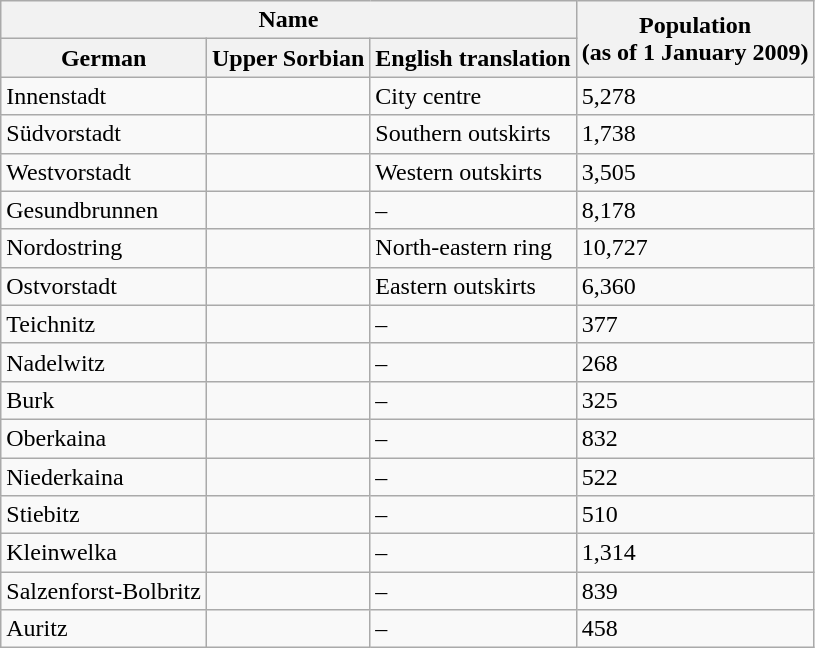<table class="wikitable">
<tr>
<th colspan="3">Name</th>
<th rowspan="2">Population<br>(as of 1 January 2009)</th>
</tr>
<tr>
<th>German</th>
<th>Upper Sorbian</th>
<th>English translation</th>
</tr>
<tr>
<td>Innenstadt</td>
<td><em></em></td>
<td>City centre</td>
<td>5,278</td>
</tr>
<tr>
<td>Südvorstadt</td>
<td><em></em></td>
<td>Southern outskirts</td>
<td>1,738</td>
</tr>
<tr>
<td>Westvorstadt</td>
<td><em></em></td>
<td>Western outskirts</td>
<td>3,505</td>
</tr>
<tr>
<td>Gesundbrunnen</td>
<td><em></em></td>
<td>–</td>
<td>8,178</td>
</tr>
<tr>
<td>Nordostring</td>
<td><em></em></td>
<td>North-eastern ring</td>
<td>10,727</td>
</tr>
<tr>
<td>Ostvorstadt</td>
<td><em></em></td>
<td>Eastern outskirts</td>
<td>6,360</td>
</tr>
<tr>
<td>Teichnitz</td>
<td><em></em></td>
<td>–</td>
<td>377</td>
</tr>
<tr>
<td>Nadelwitz</td>
<td><em></em></td>
<td>–</td>
<td>268</td>
</tr>
<tr>
<td>Burk</td>
<td><em></em></td>
<td>–</td>
<td>325</td>
</tr>
<tr>
<td>Oberkaina</td>
<td><em></em></td>
<td>–</td>
<td>832</td>
</tr>
<tr>
<td>Niederkaina</td>
<td><em></em></td>
<td>–</td>
<td>522</td>
</tr>
<tr>
<td>Stiebitz</td>
<td><em></em></td>
<td>–</td>
<td>510</td>
</tr>
<tr>
<td>Kleinwelka</td>
<td><em></em></td>
<td>–</td>
<td>1,314</td>
</tr>
<tr>
<td>Salzenforst-Bolbritz</td>
<td><em></em></td>
<td>–</td>
<td>839</td>
</tr>
<tr>
<td>Auritz</td>
<td><em></em></td>
<td>–</td>
<td>458</td>
</tr>
</table>
